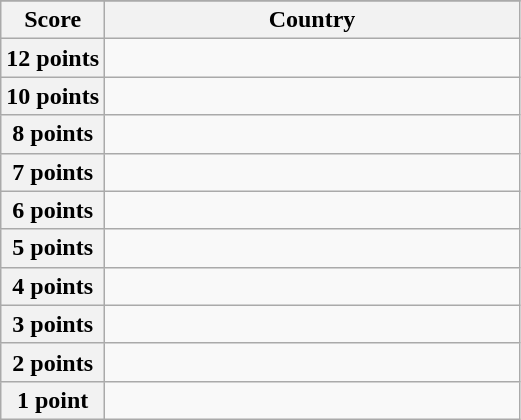<table class="wikitable">
<tr>
</tr>
<tr>
<th scope="col" width="20%">Score</th>
<th scope="col">Country</th>
</tr>
<tr>
<th scope="row">12 points</th>
<td></td>
</tr>
<tr>
<th scope="row">10 points</th>
<td></td>
</tr>
<tr>
<th scope="row">8 points</th>
<td></td>
</tr>
<tr>
<th scope="row">7 points</th>
<td></td>
</tr>
<tr>
<th scope="row">6 points</th>
<td></td>
</tr>
<tr>
<th scope="row">5 points</th>
<td></td>
</tr>
<tr>
<th scope="row">4 points</th>
<td></td>
</tr>
<tr>
<th scope="row">3 points</th>
<td></td>
</tr>
<tr>
<th scope="row">2 points</th>
<td></td>
</tr>
<tr>
<th scope="row">1 point</th>
<td></td>
</tr>
</table>
